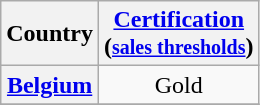<table class="wikitable sortable plainrowheaders" style="text-align:center">
<tr>
<th scope="col">Country</th>
<th scope="col"><a href='#'>Certification</a><br>(<small><a href='#'>sales thresholds</a></small>)</th>
</tr>
<tr>
<th scope="row"><a href='#'>Belgium</a></th>
<td>Gold</td>
</tr>
<tr>
</tr>
</table>
